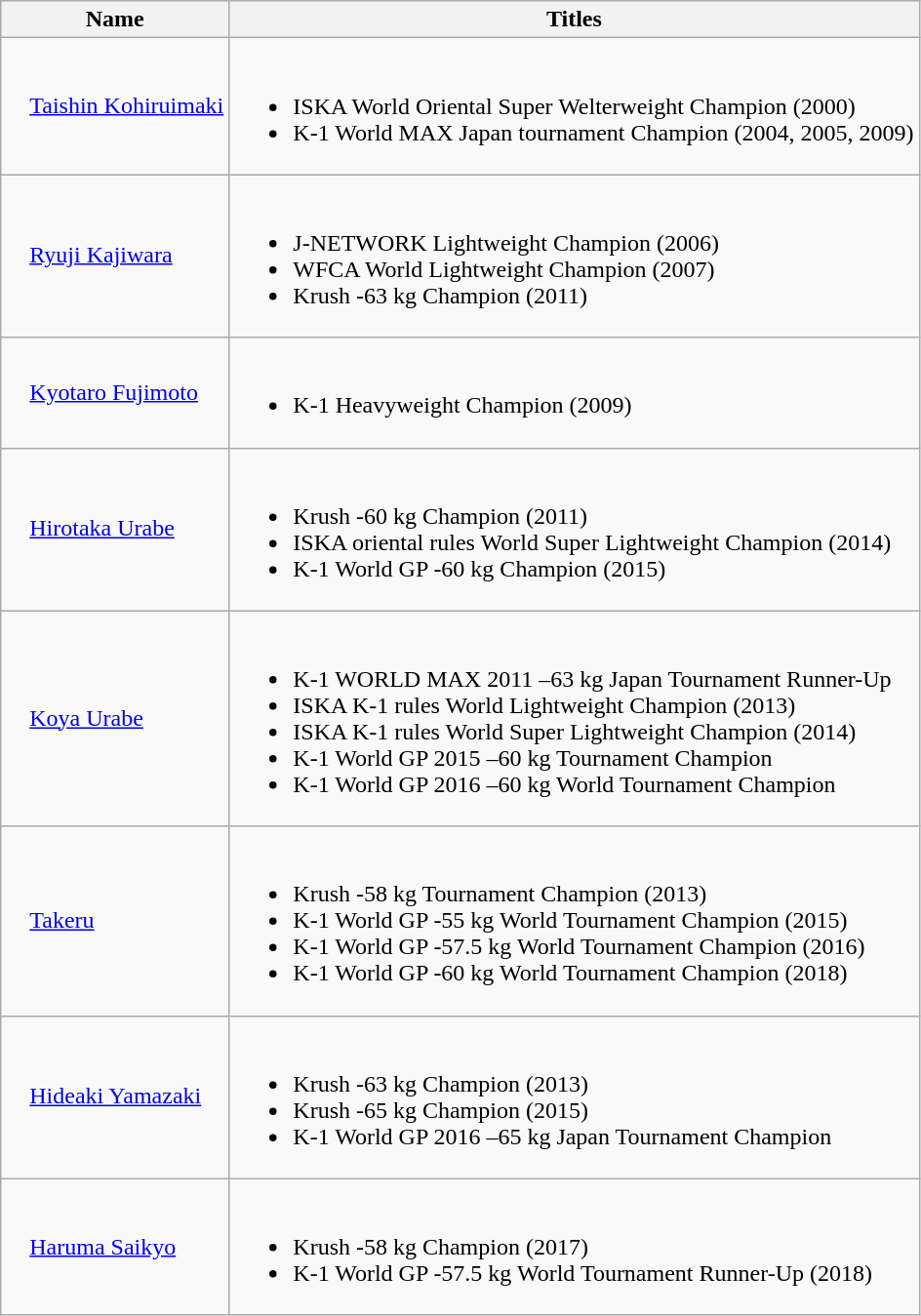<table class="wikitable">
<tr>
<th>Name</th>
<th>Titles</th>
</tr>
<tr>
<td align=left>　<a href='#'>Taishin Kohiruimaki</a></td>
<td><br><ul><li>ISKA World Oriental Super Welterweight Champion (2000)</li><li>K-1 World MAX Japan tournament Champion (2004, 2005, 2009)</li></ul></td>
</tr>
<tr>
<td align=left>　<a href='#'>Ryuji Kajiwara</a></td>
<td><br><ul><li>J-NETWORK Lightweight Champion (2006)</li><li>WFCA World Lightweight Champion (2007)</li><li>Krush -63 kg Champion (2011)</li></ul></td>
</tr>
<tr>
<td align=left>　<a href='#'>Kyotaro Fujimoto</a></td>
<td><br><ul><li>K-1 Heavyweight Champion (2009)</li></ul></td>
</tr>
<tr>
<td align=left>　<a href='#'>Hirotaka Urabe</a></td>
<td><br><ul><li>Krush -60 kg Champion (2011)</li><li>ISKA oriental rules World Super Lightweight Champion (2014)</li><li>K-1 World GP -60 kg Champion (2015)</li></ul></td>
</tr>
<tr>
<td align=left>　<a href='#'>Koya Urabe</a></td>
<td><br><ul><li>K-1 WORLD MAX 2011 –63 kg Japan Tournament Runner-Up</li><li>ISKA K-1 rules World Lightweight Champion (2013)</li><li>ISKA K-1 rules World Super Lightweight Champion (2014)</li><li>K-1 World GP 2015 –60 kg Tournament Champion</li><li>K-1 World GP 2016 –60 kg World Tournament Champion</li></ul></td>
</tr>
<tr>
<td align=left>　<a href='#'>Takeru</a></td>
<td><br><ul><li>Krush -58 kg Tournament Champion (2013)</li><li>K-1 World GP -55 kg World Tournament Champion (2015)</li><li>K-1 World GP -57.5 kg World Tournament Champion (2016)</li><li>K-1 World GP -60 kg World Tournament Champion (2018)</li></ul></td>
</tr>
<tr>
<td align=left>　<a href='#'>Hideaki Yamazaki</a></td>
<td><br><ul><li>Krush -63 kg Champion (2013)</li><li>Krush -65 kg Champion (2015)</li><li>K-1 World GP 2016 –65 kg Japan Tournament Champion</li></ul></td>
</tr>
<tr>
<td align=left>　<a href='#'>Haruma Saikyo</a></td>
<td><br><ul><li>Krush -58 kg Champion (2017)</li><li>K-1 World GP -57.5 kg World Tournament Runner-Up (2018)</li></ul></td>
</tr>
</table>
